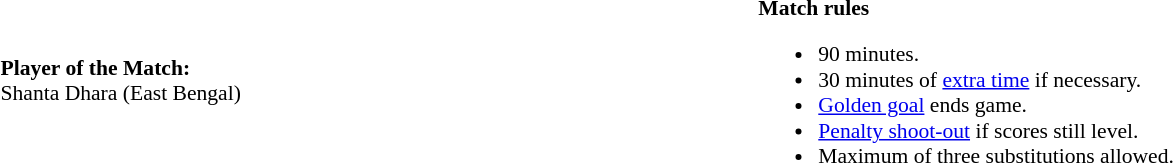<table width=100% style="font-size: 90%">
<tr>
<td><strong>Player of the Match:</strong><br>Shanta Dhara (East Bengal)</td>
<td style="width:60%; vertical-align:top;"><br><strong>Match rules</strong><ul><li>90 minutes.</li><li>30 minutes of <a href='#'>extra time</a> if necessary.</li><li><a href='#'>Golden goal</a> ends game.</li><li><a href='#'>Penalty shoot-out</a> if scores still level.</li><li>Maximum of three substitutions allowed.</li></ul></td>
</tr>
</table>
